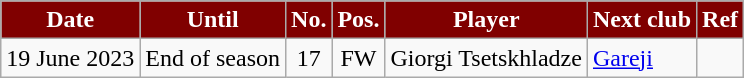<table class="wikitable plainrowheaders sortable" sortable" style="text-align:center">
<tr>
<th scope="col" style="background-color:#800000;color:#FFFFFF">Date</th>
<th scope="col" style="background-color:#800000;color:#FFFFFF">Until</th>
<th scope="col" style="background-color:#800000;color:#FFFFFF">No.</th>
<th scope="col" style="background-color:#800000;color:#FFFFFF">Pos.</th>
<th scope="col" style="background-color:#800000;color:#FFFFFF">Player</th>
<th scope="col" style="background-color:#800000;color:#FFFFFF">Next club</th>
<th scope="col" class="unsortable" style="background-color:#800000;color:#FFFFFF">Ref</th>
</tr>
<tr>
<td>19 June 2023</td>
<td>End of season</td>
<td>17</td>
<td>FW</td>
<td align=left> Giorgi Tsetskhladze</td>
<td align=left> <a href='#'>Gareji</a></td>
<td></td>
</tr>
</table>
